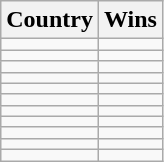<table class="wikitable sortable">
<tr>
<th>Country</th>
<th>Wins</th>
</tr>
<tr>
<td></td>
<td></td>
</tr>
<tr>
<td></td>
<td></td>
</tr>
<tr>
<td></td>
<td></td>
</tr>
<tr>
<td></td>
<td></td>
</tr>
<tr>
<td></td>
<td></td>
</tr>
<tr>
<td></td>
<td></td>
</tr>
<tr>
<td></td>
<td></td>
</tr>
<tr>
<td></td>
<td></td>
</tr>
<tr>
<td></td>
<td></td>
</tr>
<tr>
<td></td>
<td></td>
</tr>
<tr>
<td></td>
<td></td>
</tr>
</table>
